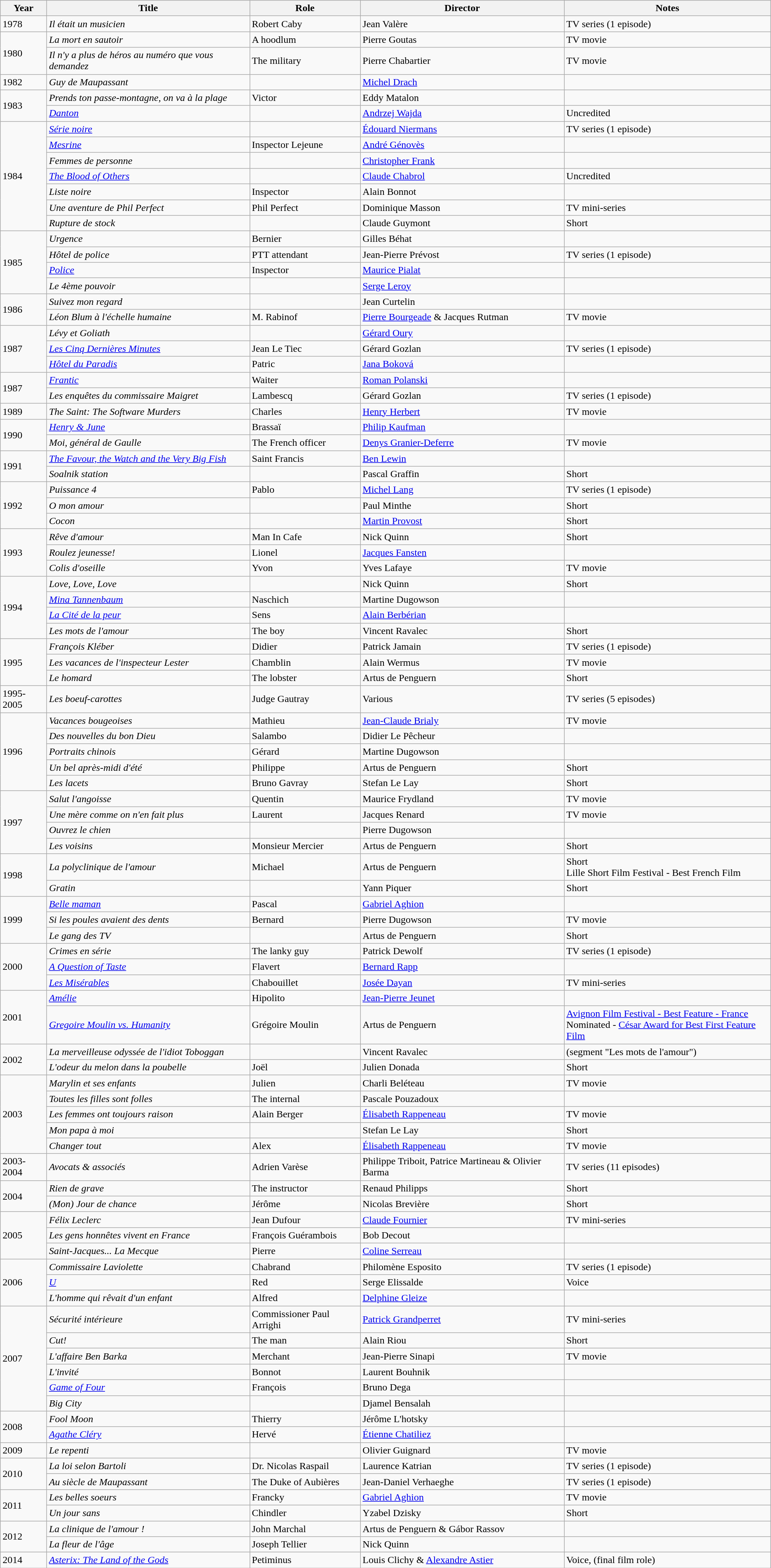<table class="wikitable sortable">
<tr>
<th>Year</th>
<th>Title</th>
<th>Role</th>
<th>Director</th>
<th class="unsortable">Notes</th>
</tr>
<tr>
<td>1978</td>
<td><em>Il était un musicien</em></td>
<td>Robert Caby</td>
<td>Jean Valère</td>
<td>TV series (1 episode)</td>
</tr>
<tr>
<td rowspan=2>1980</td>
<td><em>La mort en sautoir</em></td>
<td>A hoodlum</td>
<td>Pierre Goutas</td>
<td>TV movie</td>
</tr>
<tr>
<td><em>Il n'y a plus de héros au numéro que vous demandez</em></td>
<td>The military</td>
<td>Pierre Chabartier</td>
<td>TV movie</td>
</tr>
<tr>
<td>1982</td>
<td><em>Guy de Maupassant</em></td>
<td></td>
<td><a href='#'>Michel Drach</a></td>
<td></td>
</tr>
<tr>
<td rowspan=2>1983</td>
<td><em>Prends ton passe-montagne, on va à la plage</em></td>
<td>Victor</td>
<td>Eddy Matalon</td>
<td></td>
</tr>
<tr>
<td><em><a href='#'>Danton</a></em></td>
<td></td>
<td><a href='#'>Andrzej Wajda</a></td>
<td>Uncredited</td>
</tr>
<tr>
<td rowspan=7>1984</td>
<td><em><a href='#'>Série noire</a></em></td>
<td></td>
<td><a href='#'>Édouard Niermans</a></td>
<td>TV series (1 episode)</td>
</tr>
<tr>
<td><em><a href='#'>Mesrine</a></em></td>
<td>Inspector Lejeune</td>
<td><a href='#'>André Génovès</a></td>
<td></td>
</tr>
<tr>
<td><em>Femmes de personne</em></td>
<td></td>
<td><a href='#'>Christopher Frank</a></td>
<td></td>
</tr>
<tr>
<td><em><a href='#'>The Blood of Others</a></em></td>
<td></td>
<td><a href='#'>Claude Chabrol</a></td>
<td>Uncredited</td>
</tr>
<tr>
<td><em>Liste noire</em></td>
<td>Inspector</td>
<td>Alain Bonnot</td>
<td></td>
</tr>
<tr>
<td><em>Une aventure de Phil Perfect</em></td>
<td>Phil Perfect</td>
<td>Dominique Masson</td>
<td>TV mini-series</td>
</tr>
<tr>
<td><em>Rupture de stock</em></td>
<td></td>
<td>Claude Guymont</td>
<td>Short</td>
</tr>
<tr>
<td rowspan=4>1985</td>
<td><em>Urgence</em></td>
<td>Bernier</td>
<td>Gilles Béhat</td>
<td></td>
</tr>
<tr>
<td><em>Hôtel de police</em></td>
<td>PTT attendant</td>
<td>Jean-Pierre Prévost</td>
<td>TV series (1 episode)</td>
</tr>
<tr>
<td><em><a href='#'>Police</a></em></td>
<td>Inspector</td>
<td><a href='#'>Maurice Pialat</a></td>
<td></td>
</tr>
<tr>
<td><em>Le 4ème pouvoir</em></td>
<td></td>
<td><a href='#'>Serge Leroy</a></td>
<td></td>
</tr>
<tr>
<td rowspan=2>1986</td>
<td><em>Suivez mon regard</em></td>
<td></td>
<td>Jean Curtelin</td>
<td></td>
</tr>
<tr>
<td><em>Léon Blum à l'échelle humaine</em></td>
<td>M. Rabinof</td>
<td><a href='#'>Pierre Bourgeade</a> & Jacques Rutman</td>
<td>TV movie</td>
</tr>
<tr>
<td rowspan=3>1987</td>
<td><em>Lévy et Goliath</em></td>
<td></td>
<td><a href='#'>Gérard Oury</a></td>
<td></td>
</tr>
<tr>
<td><em><a href='#'>Les Cinq Dernières Minutes</a></em></td>
<td>Jean Le Tiec</td>
<td>Gérard Gozlan</td>
<td>TV series (1 episode)</td>
</tr>
<tr>
<td><em><a href='#'>Hôtel du Paradis</a></em></td>
<td>Patric</td>
<td><a href='#'>Jana Boková</a></td>
<td></td>
</tr>
<tr>
<td rowspan=2>1987</td>
<td><em><a href='#'>Frantic</a></em></td>
<td>Waiter</td>
<td><a href='#'>Roman Polanski</a></td>
<td></td>
</tr>
<tr>
<td><em>Les enquêtes du commissaire Maigret</em></td>
<td>Lambescq</td>
<td>Gérard Gozlan</td>
<td>TV series (1 episode)</td>
</tr>
<tr>
<td>1989</td>
<td><em>The Saint: The Software Murders</em></td>
<td>Charles</td>
<td><a href='#'>Henry Herbert</a></td>
<td>TV movie</td>
</tr>
<tr>
<td rowspan=2>1990</td>
<td><em><a href='#'>Henry & June</a></em></td>
<td>Brassaï</td>
<td><a href='#'>Philip Kaufman</a></td>
<td></td>
</tr>
<tr>
<td><em>Moi, général de Gaulle</em></td>
<td>The French officer</td>
<td><a href='#'>Denys Granier-Deferre</a></td>
<td>TV movie</td>
</tr>
<tr>
<td rowspan=2>1991</td>
<td><em><a href='#'>The Favour, the Watch and the Very Big Fish</a></em></td>
<td>Saint Francis</td>
<td><a href='#'>Ben Lewin</a></td>
<td></td>
</tr>
<tr>
<td><em>Soalnik station</em></td>
<td></td>
<td>Pascal Graffin</td>
<td>Short</td>
</tr>
<tr>
<td rowspan=3>1992</td>
<td><em>Puissance 4</em></td>
<td>Pablo</td>
<td><a href='#'>Michel Lang</a></td>
<td>TV series (1 episode)</td>
</tr>
<tr>
<td><em>O mon amour</em></td>
<td></td>
<td>Paul Minthe</td>
<td>Short</td>
</tr>
<tr>
<td><em>Cocon</em></td>
<td></td>
<td><a href='#'>Martin Provost</a></td>
<td>Short</td>
</tr>
<tr>
<td rowspan=3>1993</td>
<td><em>Rêve d'amour</em></td>
<td>Man In Cafe</td>
<td>Nick Quinn</td>
<td>Short</td>
</tr>
<tr>
<td><em>Roulez jeunesse!</em></td>
<td>Lionel</td>
<td><a href='#'>Jacques Fansten</a></td>
<td></td>
</tr>
<tr>
<td><em>Colis d'oseille</em></td>
<td>Yvon</td>
<td>Yves Lafaye</td>
<td>TV movie</td>
</tr>
<tr>
<td rowspan=4>1994</td>
<td><em>Love, Love, Love</em></td>
<td></td>
<td>Nick Quinn</td>
<td>Short</td>
</tr>
<tr>
<td><em><a href='#'>Mina Tannenbaum</a></em></td>
<td>Naschich</td>
<td>Martine Dugowson</td>
<td></td>
</tr>
<tr>
<td><em><a href='#'>La Cité de la peur</a></em></td>
<td>Sens</td>
<td><a href='#'>Alain Berbérian</a></td>
<td></td>
</tr>
<tr>
<td><em>Les mots de l'amour</em></td>
<td>The boy</td>
<td>Vincent Ravalec</td>
<td>Short</td>
</tr>
<tr>
<td rowspan=3>1995</td>
<td><em>François Kléber</em></td>
<td>Didier</td>
<td>Patrick Jamain</td>
<td>TV series (1 episode)</td>
</tr>
<tr>
<td><em>Les vacances de l'inspecteur Lester</em></td>
<td>Chamblin</td>
<td>Alain Wermus</td>
<td>TV movie</td>
</tr>
<tr>
<td><em>Le homard</em></td>
<td>The lobster</td>
<td>Artus de Penguern</td>
<td>Short</td>
</tr>
<tr>
<td>1995-2005</td>
<td><em>Les boeuf-carottes</em></td>
<td>Judge Gautray</td>
<td>Various</td>
<td>TV series (5 episodes)</td>
</tr>
<tr>
<td rowspan=5>1996</td>
<td><em>Vacances bougeoises</em></td>
<td>Mathieu</td>
<td><a href='#'>Jean-Claude Brialy</a></td>
<td>TV movie</td>
</tr>
<tr>
<td><em>Des nouvelles du bon Dieu</em></td>
<td>Salambo</td>
<td>Didier Le Pêcheur</td>
<td></td>
</tr>
<tr>
<td><em>Portraits chinois</em></td>
<td>Gérard</td>
<td>Martine Dugowson</td>
<td></td>
</tr>
<tr>
<td><em>Un bel après-midi d'été</em></td>
<td>Philippe</td>
<td>Artus de Penguern</td>
<td>Short</td>
</tr>
<tr>
<td><em>Les lacets</em></td>
<td>Bruno Gavray</td>
<td>Stefan Le Lay</td>
<td>Short</td>
</tr>
<tr>
<td rowspan=4>1997</td>
<td><em>Salut l'angoisse</em></td>
<td>Quentin</td>
<td>Maurice Frydland</td>
<td>TV movie</td>
</tr>
<tr>
<td><em>Une mère comme on n'en fait plus</em></td>
<td>Laurent</td>
<td>Jacques Renard</td>
<td>TV movie</td>
</tr>
<tr>
<td><em>Ouvrez le chien</em></td>
<td></td>
<td>Pierre Dugowson</td>
<td></td>
</tr>
<tr>
<td><em>Les voisins</em></td>
<td>Monsieur Mercier</td>
<td>Artus de Penguern</td>
<td>Short</td>
</tr>
<tr>
<td rowspan=2>1998</td>
<td><em>La polyclinique de l'amour</em></td>
<td>Michael</td>
<td>Artus de Penguern</td>
<td>Short<br>Lille Short Film Festival - Best French Film</td>
</tr>
<tr>
<td><em>Gratin</em></td>
<td></td>
<td>Yann Piquer</td>
<td>Short</td>
</tr>
<tr>
<td rowspan=3>1999</td>
<td><em><a href='#'>Belle maman</a></em></td>
<td>Pascal</td>
<td><a href='#'>Gabriel Aghion</a></td>
<td></td>
</tr>
<tr>
<td><em>Si les poules avaient des dents</em></td>
<td>Bernard</td>
<td>Pierre Dugowson</td>
<td>TV movie</td>
</tr>
<tr>
<td><em>Le gang des TV</em></td>
<td></td>
<td>Artus de Penguern</td>
<td>Short</td>
</tr>
<tr>
<td rowspan=3>2000</td>
<td><em>Crimes en série</em></td>
<td>The lanky guy</td>
<td>Patrick Dewolf</td>
<td>TV series (1 episode)</td>
</tr>
<tr>
<td><em><a href='#'>A Question of Taste</a></em></td>
<td>Flavert</td>
<td><a href='#'>Bernard Rapp</a></td>
<td></td>
</tr>
<tr>
<td><em><a href='#'>Les Misérables</a></em></td>
<td>Chabouillet</td>
<td><a href='#'>Josée Dayan</a></td>
<td>TV mini-series</td>
</tr>
<tr>
<td rowspan=2>2001</td>
<td><em><a href='#'>Amélie</a></em></td>
<td>Hipolito</td>
<td><a href='#'>Jean-Pierre Jeunet</a></td>
<td></td>
</tr>
<tr>
<td><em><a href='#'>Gregoire Moulin vs. Humanity</a></em></td>
<td>Grégoire Moulin</td>
<td>Artus de Penguern</td>
<td><a href='#'>Avignon Film Festival - Best Feature - France</a><br>Nominated - <a href='#'>César Award for Best First Feature Film</a></td>
</tr>
<tr>
<td rowspan=2>2002</td>
<td><em>La merveilleuse odyssée de l'idiot Toboggan</em></td>
<td></td>
<td>Vincent Ravalec</td>
<td>(segment "Les mots de l'amour")</td>
</tr>
<tr>
<td><em>L'odeur du melon dans la poubelle</em></td>
<td>Joël</td>
<td>Julien Donada</td>
<td>Short</td>
</tr>
<tr>
<td rowspan=5>2003</td>
<td><em>Marylin et ses enfants</em></td>
<td>Julien</td>
<td>Charli Beléteau</td>
<td>TV movie</td>
</tr>
<tr>
<td><em>Toutes les filles sont folles</em></td>
<td>The internal</td>
<td>Pascale Pouzadoux</td>
<td></td>
</tr>
<tr>
<td><em>Les femmes ont toujours raison</em></td>
<td>Alain Berger</td>
<td><a href='#'>Élisabeth Rappeneau</a></td>
<td>TV movie</td>
</tr>
<tr>
<td><em>Mon papa à moi</em></td>
<td></td>
<td>Stefan Le Lay</td>
<td>Short</td>
</tr>
<tr>
<td><em>Changer tout</em></td>
<td>Alex</td>
<td><a href='#'>Élisabeth Rappeneau</a></td>
<td>TV movie</td>
</tr>
<tr>
<td>2003-2004</td>
<td><em>Avocats & associés</em></td>
<td>Adrien Varèse</td>
<td>Philippe Triboit, Patrice Martineau & Olivier Barma</td>
<td>TV series (11 episodes)</td>
</tr>
<tr>
<td rowspan=2>2004</td>
<td><em>Rien de grave</em></td>
<td>The instructor</td>
<td>Renaud Philipps</td>
<td>Short</td>
</tr>
<tr>
<td><em>(Mon) Jour de chance</em></td>
<td>Jérôme</td>
<td>Nicolas Brevière</td>
<td>Short</td>
</tr>
<tr>
<td rowspan=3>2005</td>
<td><em>Félix Leclerc</em></td>
<td>Jean Dufour</td>
<td><a href='#'>Claude Fournier</a></td>
<td>TV mini-series</td>
</tr>
<tr>
<td><em>Les gens honnêtes vivent en France</em></td>
<td>François Guérambois</td>
<td>Bob Decout</td>
<td></td>
</tr>
<tr>
<td><em>Saint-Jacques... La Mecque</em></td>
<td>Pierre</td>
<td><a href='#'>Coline Serreau</a></td>
<td></td>
</tr>
<tr>
<td rowspan=3>2006</td>
<td><em>Commissaire Laviolette</em></td>
<td>Chabrand</td>
<td>Philomène Esposito</td>
<td>TV series (1 episode)</td>
</tr>
<tr>
<td><em><a href='#'>U</a></em></td>
<td>Red</td>
<td>Serge Elissalde</td>
<td>Voice</td>
</tr>
<tr>
<td><em>L'homme qui rêvait d'un enfant</em></td>
<td>Alfred</td>
<td><a href='#'>Delphine Gleize</a></td>
<td></td>
</tr>
<tr>
<td rowspan=6>2007</td>
<td><em>Sécurité intérieure</em></td>
<td>Commissioner Paul Arrighi</td>
<td><a href='#'>Patrick Grandperret</a></td>
<td>TV mini-series</td>
</tr>
<tr>
<td><em>Cut!</em></td>
<td>The man</td>
<td>Alain Riou</td>
<td>Short</td>
</tr>
<tr>
<td><em>L'affaire Ben Barka</em></td>
<td>Merchant</td>
<td>Jean-Pierre Sinapi</td>
<td>TV movie</td>
</tr>
<tr>
<td><em>L'invité</em></td>
<td>Bonnot</td>
<td>Laurent Bouhnik</td>
<td></td>
</tr>
<tr>
<td><em><a href='#'>Game of Four</a></em></td>
<td>François</td>
<td>Bruno Dega</td>
<td></td>
</tr>
<tr>
<td><em>Big City</em></td>
<td></td>
<td>Djamel Bensalah</td>
<td></td>
</tr>
<tr>
<td rowspan=2>2008</td>
<td><em>Fool Moon</em></td>
<td>Thierry</td>
<td>Jérôme L'hotsky</td>
<td></td>
</tr>
<tr>
<td><em><a href='#'>Agathe Cléry</a></em></td>
<td>Hervé</td>
<td><a href='#'>Étienne Chatiliez</a></td>
<td></td>
</tr>
<tr>
<td>2009</td>
<td><em>Le repenti</em></td>
<td></td>
<td>Olivier Guignard</td>
<td>TV movie</td>
</tr>
<tr>
<td rowspan=2>2010</td>
<td><em>La loi selon Bartoli</em></td>
<td>Dr. Nicolas Raspail</td>
<td>Laurence Katrian</td>
<td>TV series (1 episode)</td>
</tr>
<tr>
<td><em>Au siècle de Maupassant</em></td>
<td>The Duke of Aubières</td>
<td>Jean-Daniel Verhaeghe</td>
<td>TV series (1 episode)</td>
</tr>
<tr>
<td rowspan=2>2011</td>
<td><em>Les belles soeurs</em></td>
<td>Francky</td>
<td><a href='#'>Gabriel Aghion</a></td>
<td>TV movie</td>
</tr>
<tr>
<td><em>Un jour sans</em></td>
<td>Chindler</td>
<td>Yzabel Dzisky</td>
<td>Short</td>
</tr>
<tr>
<td rowspan=2>2012</td>
<td><em>La clinique de l'amour !</em></td>
<td>John Marchal</td>
<td>Artus de Penguern & Gábor Rassov</td>
<td></td>
</tr>
<tr>
<td><em>La fleur de l'âge</em></td>
<td>Joseph Tellier</td>
<td>Nick Quinn</td>
<td></td>
</tr>
<tr>
<td>2014</td>
<td><em><a href='#'>Asterix: The Land of the Gods</a></em></td>
<td>Petiminus</td>
<td>Louis Clichy & <a href='#'>Alexandre Astier</a></td>
<td>Voice, (final film role)</td>
</tr>
</table>
